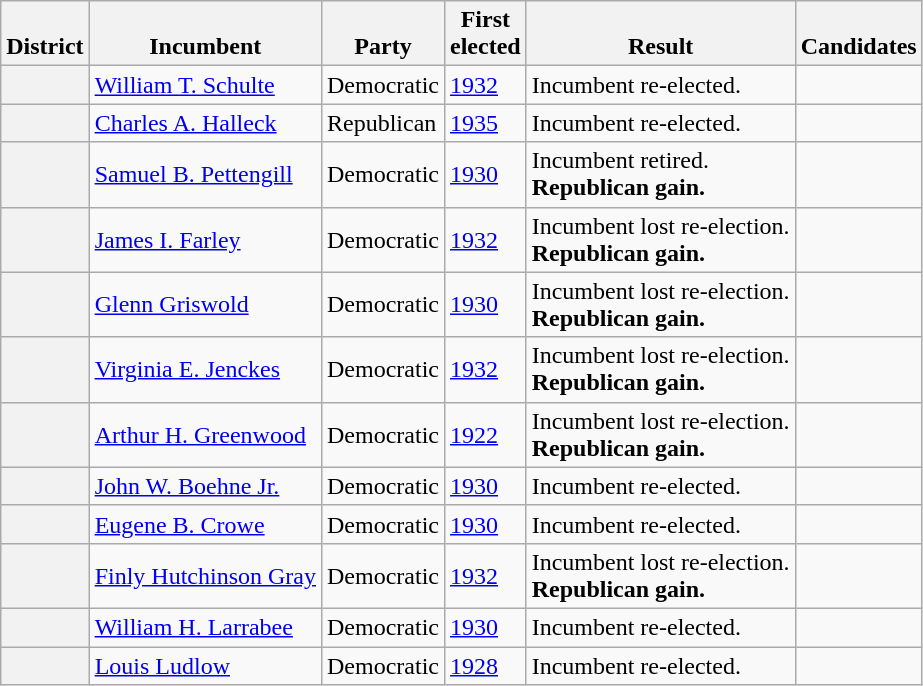<table class=wikitable>
<tr valign=bottom>
<th>District</th>
<th>Incumbent</th>
<th>Party</th>
<th>First<br>elected</th>
<th>Result</th>
<th>Candidates</th>
</tr>
<tr>
<th></th>
<td><a href='#'>William T. Schulte</a></td>
<td>Democratic</td>
<td><a href='#'>1932</a></td>
<td>Incumbent re-elected.</td>
<td nowrap></td>
</tr>
<tr>
<th></th>
<td><a href='#'>Charles A. Halleck</a></td>
<td>Republican</td>
<td><a href='#'>1935 </a></td>
<td>Incumbent re-elected.</td>
<td nowrap></td>
</tr>
<tr>
<th></th>
<td><a href='#'>Samuel B. Pettengill</a></td>
<td>Democratic</td>
<td><a href='#'>1930</a></td>
<td>Incumbent retired.<br><strong>Republican gain.</strong></td>
<td nowrap></td>
</tr>
<tr>
<th></th>
<td><a href='#'>James I. Farley</a></td>
<td>Democratic</td>
<td><a href='#'>1932</a></td>
<td>Incumbent lost re-election.<br><strong>Republican gain.</strong></td>
<td nowrap></td>
</tr>
<tr>
<th></th>
<td><a href='#'>Glenn Griswold</a></td>
<td>Democratic</td>
<td><a href='#'>1930</a></td>
<td>Incumbent lost re-election.<br><strong>Republican gain.</strong></td>
<td nowrap></td>
</tr>
<tr>
<th></th>
<td><a href='#'>Virginia E. Jenckes</a></td>
<td>Democratic</td>
<td><a href='#'>1932</a></td>
<td>Incumbent lost re-election.<br><strong>Republican gain.</strong></td>
<td nowrap></td>
</tr>
<tr>
<th></th>
<td><a href='#'>Arthur H. Greenwood</a></td>
<td>Democratic</td>
<td><a href='#'>1922</a></td>
<td>Incumbent lost re-election.<br><strong>Republican gain.</strong></td>
<td nowrap></td>
</tr>
<tr>
<th></th>
<td><a href='#'>John W. Boehne Jr.</a></td>
<td>Democratic</td>
<td><a href='#'>1930</a></td>
<td>Incumbent re-elected.</td>
<td nowrap></td>
</tr>
<tr>
<th></th>
<td><a href='#'>Eugene B. Crowe</a></td>
<td>Democratic</td>
<td><a href='#'>1930</a></td>
<td>Incumbent re-elected.</td>
<td nowrap></td>
</tr>
<tr>
<th></th>
<td><a href='#'>Finly Hutchinson Gray</a></td>
<td>Democratic</td>
<td><a href='#'>1932</a></td>
<td>Incumbent lost re-election.<br><strong>Republican gain.</strong></td>
<td nowrap></td>
</tr>
<tr>
<th></th>
<td><a href='#'>William H. Larrabee</a></td>
<td>Democratic</td>
<td><a href='#'>1930</a></td>
<td>Incumbent re-elected.</td>
<td nowrap></td>
</tr>
<tr>
<th></th>
<td><a href='#'>Louis Ludlow</a></td>
<td>Democratic</td>
<td><a href='#'>1928</a></td>
<td>Incumbent re-elected.</td>
<td nowrap></td>
</tr>
</table>
